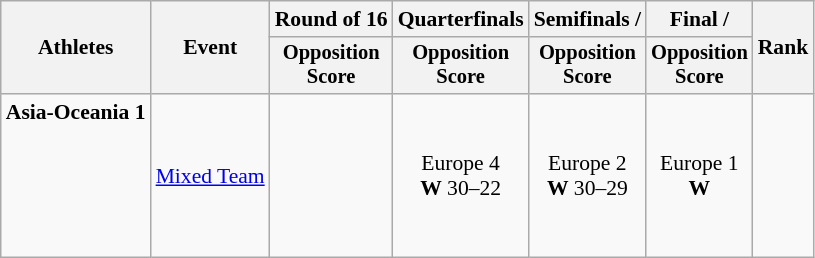<table class=wikitable style="font-size:90%">
<tr>
<th rowspan="2">Athletes</th>
<th rowspan="2">Event</th>
<th>Round of 16</th>
<th>Quarterfinals</th>
<th>Semifinals / </th>
<th>Final / </th>
<th rowspan=2>Rank</th>
</tr>
<tr style="font-size:95%">
<th>Opposition<br>Score</th>
<th>Opposition<br>Score</th>
<th>Opposition<br>Score</th>
<th>Opposition<br>Score</th>
</tr>
<tr align=center>
<td align=left><strong>Asia-Oceania 1</strong> <br>  <br>  <br>  <br> <br>  <br> </td>
<td align=left><a href='#'>Mixed Team</a></td>
<td></td>
<td>Europe 4<br><strong>W</strong> 30–22</td>
<td>Europe 2<br><strong>W</strong> 30–29</td>
<td>Europe 1<br><strong>W</strong></td>
<td></td>
</tr>
</table>
